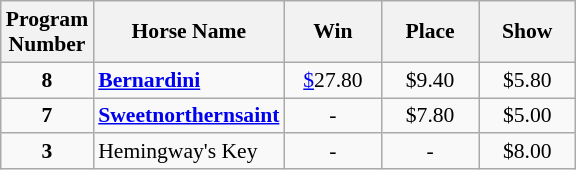<table class="wikitable sortable" style="font-size:90%">
<tr>
<th width="48px">Program <br> Number</th>
<th width="120px">Horse Name <br></th>
<th width="58px">Win <br></th>
<th width="58px">Place <br></th>
<th width="58px">Show</th>
</tr>
<tr>
<td align=center><strong>8</strong></td>
<td><strong><a href='#'>Bernardini</a></strong></td>
<td align=center><a href='#'>$</a>27.80</td>
<td align=center>$9.40</td>
<td align=center>$5.80</td>
</tr>
<tr>
<td align=center><strong>7</strong></td>
<td><strong><a href='#'>Sweetnorthernsaint</a></strong></td>
<td align=center>-</td>
<td align=center>$7.80</td>
<td align=center>$5.00</td>
</tr>
<tr>
<td align=center><strong>3</strong></td>
<td>Hemingway's Key</td>
<td align=center>-</td>
<td align=center>-</td>
<td align=center>$8.00</td>
</tr>
</table>
